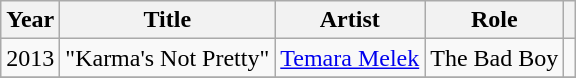<table class="wikitable sortable">
<tr>
<th>Year</th>
<th>Title</th>
<th>Artist</th>
<th>Role</th>
<th scope="col"></th>
</tr>
<tr>
<td>2013</td>
<td>"Karma's Not Pretty"</td>
<td><a href='#'>Temara Melek</a></td>
<td>The Bad Boy</td>
<td></td>
</tr>
<tr>
</tr>
</table>
